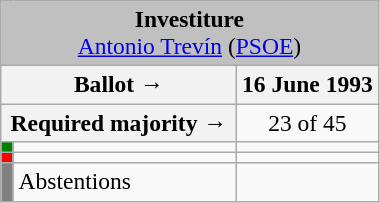<table class="wikitable" style="text-align:center; font-size:98%;">
<tr>
<td colspan="3" align="center" bgcolor="#C0C0C0"><strong>Investiture</strong><br><a href='#'>Antonio Trevín</a> (<a href='#'>PSOE</a>)</td>
</tr>
<tr>
<th colspan="2" style="width:150px;">Ballot →</th>
<th>16 June 1993</th>
</tr>
<tr>
<th colspan=2>Required majority →</th>
<td>23 of 45 </td>
</tr>
<tr>
<th style="width:1px; background:green;"></th>
<td style="text-align:left;"></td>
<td></td>
</tr>
<tr>
<th style="background:red;"></th>
<td style="text-align:left;"></td>
<td></td>
</tr>
<tr>
<th style="background:gray;"></th>
<td style="text-align:left;">Abstentions</td>
<td></td>
</tr>
</table>
